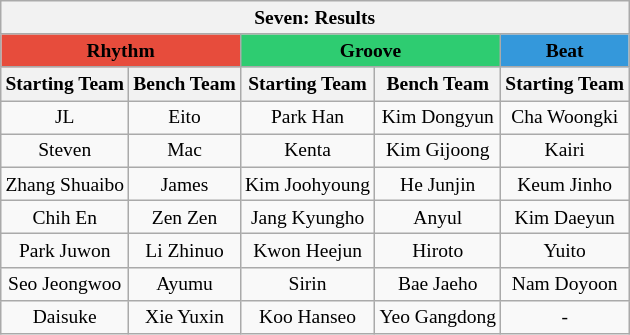<table class="wikitable" style="text-align:center; font-size: small">
<tr>
<th colspan="5">Seven: Results</th>
</tr>
<tr>
<th colspan="2" style="background:#e74c3c">Rhythm</th>
<th colspan="2" style="background:#2ecc71">Groove</th>
<th style="background:#3498db">Beat</th>
</tr>
<tr>
<th>Starting Team</th>
<th>Bench Team</th>
<th>Starting Team</th>
<th>Bench Team</th>
<th>Starting Team</th>
</tr>
<tr>
<td>JL</td>
<td>Eito</td>
<td>Park Han</td>
<td>Kim Dongyun </td>
<td>Cha Woongki</td>
</tr>
<tr>
<td>Steven</td>
<td>Mac </td>
<td>Kenta</td>
<td>Kim Gijoong</td>
<td>Kairi</td>
</tr>
<tr>
<td>Zhang Shuaibo</td>
<td>James</td>
<td>Kim Joohyoung</td>
<td>He Junjin</td>
<td>Keum Jinho</td>
</tr>
<tr>
<td>Chih En</td>
<td>Zen Zen</td>
<td>Jang Kyungho</td>
<td>Anyul </td>
<td>Kim Daeyun </td>
</tr>
<tr>
<td>Park Juwon</td>
<td>Li Zhinuo </td>
<td>Kwon Heejun</td>
<td>Hiroto</td>
<td>Yuito </td>
</tr>
<tr>
<td>Seo Jeongwoo</td>
<td>Ayumu</td>
<td>Sirin </td>
<td>Bae Jaeho </td>
<td>Nam Doyoon </td>
</tr>
<tr>
<td>Daisuke</td>
<td>Xie Yuxin </td>
<td>Koo Hanseo</td>
<td>Yeo Gangdong </td>
<td>-</td>
</tr>
</table>
